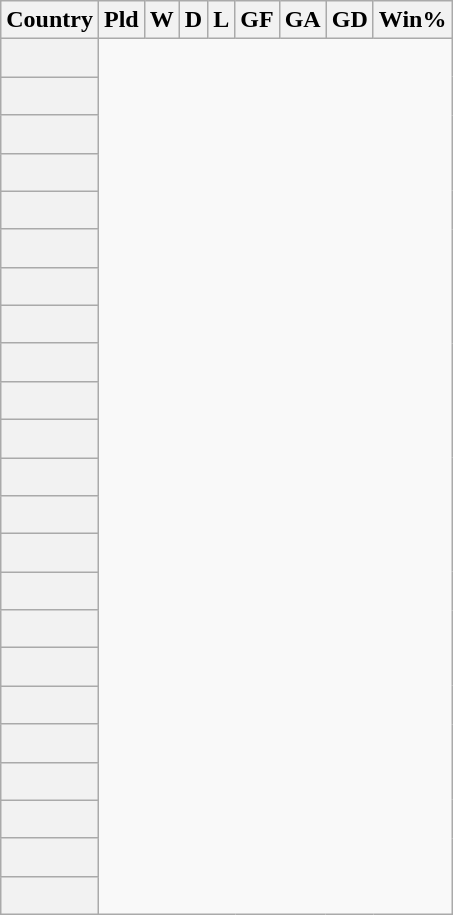<table class="wikitable sortable plainrowheaders" style="text-align:center">
<tr>
<th scope="col">Country</th>
<th scope="col">Pld</th>
<th scope="col">W</th>
<th scope="col">D</th>
<th scope="col">L</th>
<th scope="col">GF</th>
<th scope="col">GA</th>
<th scope="col">GD</th>
<th scope="col">Win%</th>
</tr>
<tr>
<th scope="row" align=left><br></th>
</tr>
<tr>
<th scope="row" align=left><br></th>
</tr>
<tr>
<th scope="row" align=left><br></th>
</tr>
<tr>
<th scope="row" align=left><br></th>
</tr>
<tr>
<th scope="row" align=left><br></th>
</tr>
<tr>
<th scope="row" align=left><br></th>
</tr>
<tr>
<th scope="row" align=left><br></th>
</tr>
<tr>
<th scope="row" align=left><br></th>
</tr>
<tr>
<th scope="row" align=left><br></th>
</tr>
<tr>
<th scope="row" align=left><br></th>
</tr>
<tr>
<th scope="row" align=left><br></th>
</tr>
<tr>
<th scope="row" align=left><br></th>
</tr>
<tr>
<th scope="row" align=left><br></th>
</tr>
<tr>
<th scope="row" align=left><br></th>
</tr>
<tr>
<th scope="row" align=left><br></th>
</tr>
<tr>
<th scope="row" align=left><br></th>
</tr>
<tr>
<th scope="row" align=left><br></th>
</tr>
<tr>
<th scope="row" align=left><br></th>
</tr>
<tr>
<th scope="row" align=left><br></th>
</tr>
<tr>
<th scope="row" align=left><br></th>
</tr>
<tr>
<th scope="row" align=left><br></th>
</tr>
<tr>
<th scope="row" align=left><br></th>
</tr>
<tr>
<th scope="row" align=left><br></th>
</tr>
</table>
